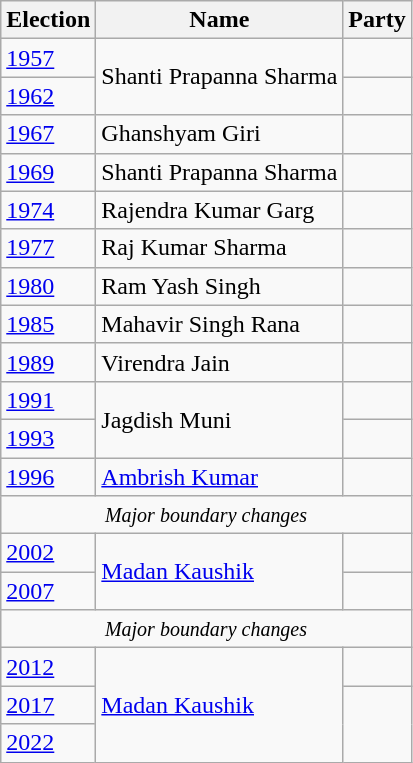<table class="wikitable sortable">
<tr>
<th>Election</th>
<th>Name</th>
<th colspan=2>Party</th>
</tr>
<tr>
<td><a href='#'>1957</a></td>
<td rowspan="2">Shanti Prapanna Sharma</td>
<td></td>
</tr>
<tr>
<td><a href='#'>1962</a></td>
</tr>
<tr>
<td><a href='#'>1967</a></td>
<td>Ghanshyam Giri</td>
<td></td>
</tr>
<tr>
<td><a href='#'>1969</a></td>
<td>Shanti Prapanna Sharma</td>
<td></td>
</tr>
<tr>
<td><a href='#'>1974</a></td>
<td>Rajendra Kumar Garg</td>
<td></td>
</tr>
<tr>
<td><a href='#'>1977</a></td>
<td>Raj Kumar Sharma</td>
<td></td>
</tr>
<tr>
<td><a href='#'>1980</a></td>
<td>Ram Yash Singh</td>
<td></td>
</tr>
<tr>
<td><a href='#'>1985</a></td>
<td>Mahavir Singh Rana</td>
</tr>
<tr>
<td><a href='#'>1989</a></td>
<td>Virendra Jain</td>
<td></td>
</tr>
<tr>
<td><a href='#'>1991</a></td>
<td rowspan="2">Jagdish Muni</td>
<td></td>
</tr>
<tr>
<td><a href='#'>1993</a></td>
</tr>
<tr>
<td><a href='#'>1996</a></td>
<td><a href='#'>Ambrish Kumar</a></td>
<td></td>
</tr>
<tr>
<td colspan=4 align=center><small><em>Major boundary changes</em></small></td>
</tr>
<tr>
<td><a href='#'>2002</a></td>
<td rowspan="2"><a href='#'>Madan Kaushik</a></td>
<td></td>
</tr>
<tr>
<td><a href='#'>2007</a></td>
</tr>
<tr>
<td colspan=4 align=center><small><em>Major boundary changes</em></small></td>
</tr>
<tr>
<td><a href='#'>2012</a></td>
<td rowspan="3"><a href='#'>Madan Kaushik</a></td>
<td></td>
</tr>
<tr>
<td><a href='#'>2017</a></td>
</tr>
<tr>
<td><a href='#'>2022</a></td>
</tr>
</table>
